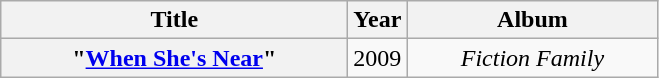<table class="wikitable plainrowheaders" style="text-align:center;" border="1">
<tr>
<th scope="col" style="width:14em;">Title</th>
<th scope="col">Year</th>
<th scope="col" style="width:10em;">Album</th>
</tr>
<tr>
<th scope="row">"<a href='#'>When She's Near</a>"</th>
<td>2009</td>
<td><em>Fiction Family</em></td>
</tr>
</table>
